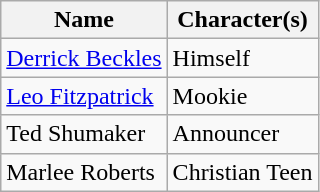<table class="wikitable">
<tr>
<th>Name</th>
<th>Character(s)</th>
</tr>
<tr>
<td><a href='#'>Derrick Beckles</a></td>
<td>Himself</td>
</tr>
<tr>
<td><a href='#'>Leo Fitzpatrick</a></td>
<td>Mookie</td>
</tr>
<tr>
<td>Ted Shumaker</td>
<td>Announcer</td>
</tr>
<tr>
<td>Marlee Roberts</td>
<td>Christian Teen</td>
</tr>
</table>
